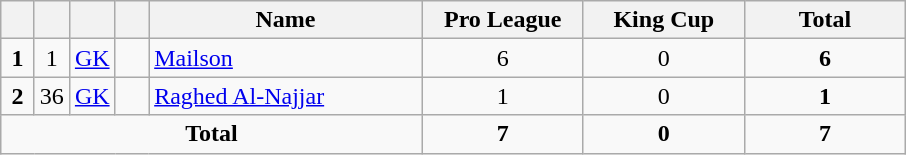<table class="wikitable" style="text-align:center">
<tr>
<th width=15></th>
<th width=15></th>
<th width=15></th>
<th width=15></th>
<th width=175>Name</th>
<th width=100>Pro League</th>
<th width=100>King Cup</th>
<th width=100>Total</th>
</tr>
<tr>
<td><strong>1</strong></td>
<td>1</td>
<td><a href='#'>GK</a></td>
<td></td>
<td align=left><a href='#'>Mailson</a></td>
<td>6</td>
<td>0</td>
<td><strong>6</strong></td>
</tr>
<tr>
<td><strong>2</strong></td>
<td>36</td>
<td><a href='#'>GK</a></td>
<td></td>
<td align=left><a href='#'>Raghed Al-Najjar</a></td>
<td>1</td>
<td>0</td>
<td><strong>1</strong></td>
</tr>
<tr>
<td colspan=5><strong>Total</strong></td>
<td><strong>7</strong></td>
<td><strong>0</strong></td>
<td><strong>7</strong></td>
</tr>
</table>
